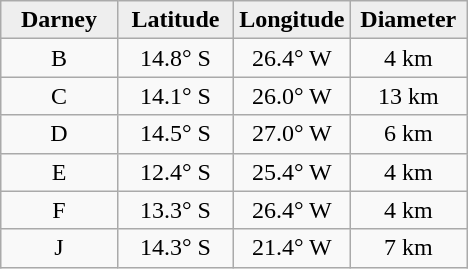<table class="wikitable">
<tr>
<th width="25%" style="background:#eeeeee;">Darney</th>
<th width="25%" style="background:#eeeeee;">Latitude</th>
<th width="25%" style="background:#eeeeee;">Longitude</th>
<th width="25%" style="background:#eeeeee;">Diameter</th>
</tr>
<tr>
<td align="center">B</td>
<td align="center">14.8° S</td>
<td align="center">26.4° W</td>
<td align="center">4 km</td>
</tr>
<tr>
<td align="center">C</td>
<td align="center">14.1° S</td>
<td align="center">26.0° W</td>
<td align="center">13 km</td>
</tr>
<tr>
<td align="center">D</td>
<td align="center">14.5° S</td>
<td align="center">27.0° W</td>
<td align="center">6 km</td>
</tr>
<tr>
<td align="center">E</td>
<td align="center">12.4° S</td>
<td align="center">25.4° W</td>
<td align="center">4 km</td>
</tr>
<tr>
<td align="center">F</td>
<td align="center">13.3° S</td>
<td align="center">26.4° W</td>
<td align="center">4 km</td>
</tr>
<tr>
<td align="center">J</td>
<td align="center">14.3° S</td>
<td align="center">21.4° W</td>
<td align="center">7 km</td>
</tr>
</table>
